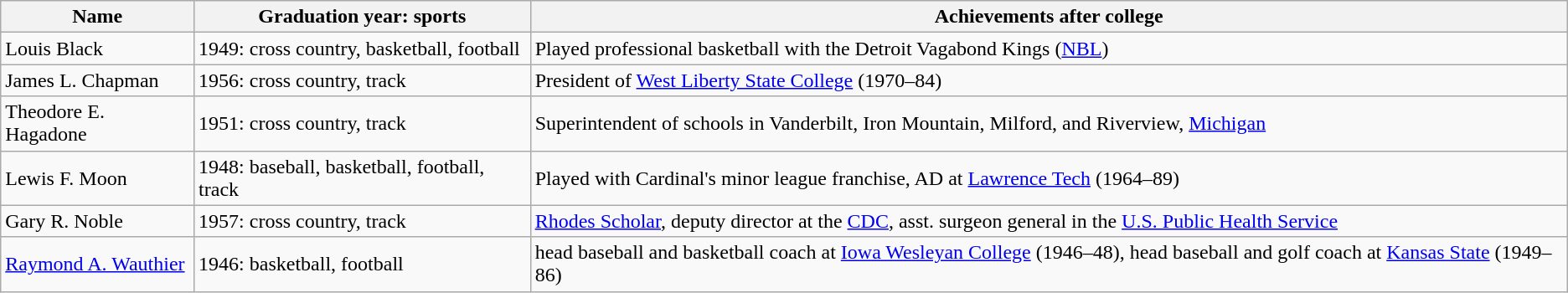<table class="wikitable">
<tr>
<th>Name</th>
<th>Graduation year: sports</th>
<th>Achievements after college</th>
</tr>
<tr>
<td>Louis Black</td>
<td>1949: cross country, basketball, football</td>
<td>Played professional basketball with the Detroit Vagabond Kings (<a href='#'>NBL</a>)</td>
</tr>
<tr>
<td>James L. Chapman</td>
<td>1956: cross country, track</td>
<td>President of <a href='#'>West Liberty State College</a> (1970–84)</td>
</tr>
<tr>
<td>Theodore E. Hagadone</td>
<td>1951: cross country, track</td>
<td>Superintendent of schools in Vanderbilt, Iron Mountain, Milford, and Riverview, <a href='#'>Michigan</a></td>
</tr>
<tr>
<td>Lewis F. Moon</td>
<td>1948: baseball, basketball, football, track</td>
<td>Played with Cardinal's minor league franchise, AD at <a href='#'>Lawrence Tech</a> (1964–89)</td>
</tr>
<tr>
<td>Gary R. Noble</td>
<td>1957: cross country, track</td>
<td><a href='#'>Rhodes Scholar</a>, deputy director at the <a href='#'>CDC</a>, asst. surgeon general in the <a href='#'>U.S. Public Health Service</a></td>
</tr>
<tr>
<td><a href='#'>Raymond A. Wauthier</a></td>
<td>1946: basketball, football</td>
<td>head baseball and basketball coach at <a href='#'>Iowa Wesleyan College</a> (1946–48), head baseball and golf coach at <a href='#'>Kansas State</a> (1949–86)</td>
</tr>
</table>
